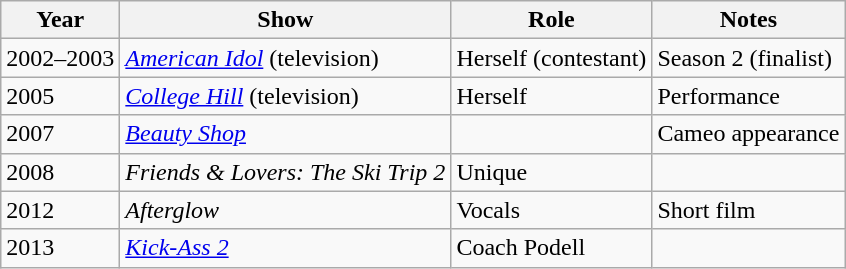<table class="wikitable sortable">
<tr>
<th>Year</th>
<th>Show</th>
<th>Role</th>
<th class="unsortable">Notes</th>
</tr>
<tr>
<td>2002–2003</td>
<td><em><a href='#'>American Idol</a></em> (television)</td>
<td>Herself (contestant)</td>
<td>Season 2 (finalist)</td>
</tr>
<tr>
<td>2005</td>
<td><em><a href='#'>College Hill</a></em> (television)</td>
<td>Herself</td>
<td>Performance</td>
</tr>
<tr>
<td>2007</td>
<td><em><a href='#'>Beauty Shop</a></em></td>
<td></td>
<td>Cameo appearance</td>
</tr>
<tr>
<td>2008</td>
<td><em>Friends & Lovers: The Ski Trip 2</em></td>
<td>Unique</td>
<td></td>
</tr>
<tr>
<td>2012</td>
<td><em>Afterglow</em></td>
<td>Vocals</td>
<td>Short film</td>
</tr>
<tr>
<td>2013</td>
<td><em><a href='#'>Kick-Ass 2</a></em></td>
<td>Coach Podell</td>
<td></td>
</tr>
</table>
